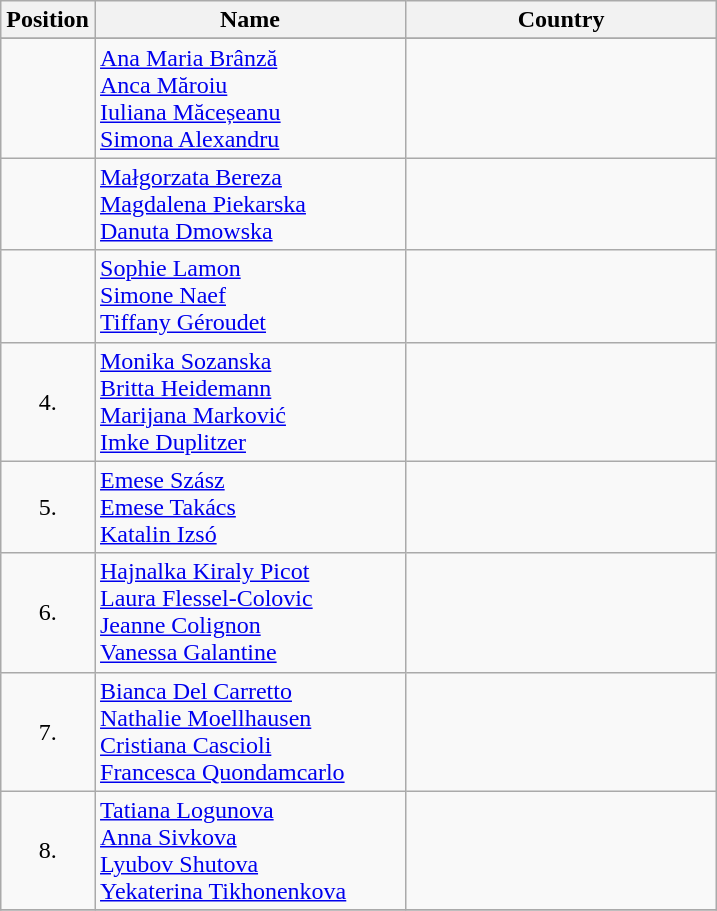<table class="wikitable">
<tr>
<th width="20">Position</th>
<th width="200">Name</th>
<th width="200">Country</th>
</tr>
<tr>
</tr>
<tr>
<td align="center"></td>
<td><a href='#'>Ana Maria Brânză</a><br><a href='#'>Anca Măroiu</a><br><a href='#'>Iuliana Măceșeanu</a><br><a href='#'>Simona Alexandru</a></td>
<td></td>
</tr>
<tr>
<td align="center"></td>
<td><a href='#'>Małgorzata Bereza</a><br><a href='#'>Magdalena Piekarska</a><br><a href='#'>Danuta Dmowska</a></td>
<td></td>
</tr>
<tr>
<td align="center"></td>
<td><a href='#'>Sophie Lamon</a><br><a href='#'>Simone Naef</a><br><a href='#'>Tiffany Géroudet</a></td>
<td></td>
</tr>
<tr>
<td align="center">4.</td>
<td><a href='#'>Monika Sozanska</a><br><a href='#'>Britta Heidemann</a><br><a href='#'>Marijana Marković</a><br><a href='#'>Imke Duplitzer</a></td>
<td></td>
</tr>
<tr>
<td align="center">5.</td>
<td><a href='#'>Emese Szász</a><br><a href='#'>Emese Takács</a><br><a href='#'>Katalin Izsó</a></td>
<td></td>
</tr>
<tr>
<td align="center">6.</td>
<td><a href='#'>Hajnalka Kiraly Picot</a><br><a href='#'>Laura Flessel-Colovic</a><br><a href='#'>Jeanne Colignon</a><br><a href='#'>Vanessa Galantine</a></td>
<td></td>
</tr>
<tr>
<td align="center">7.</td>
<td><a href='#'>Bianca Del Carretto</a><br><a href='#'>Nathalie Moellhausen</a><br><a href='#'>Cristiana Cascioli</a><br><a href='#'>Francesca Quondamcarlo</a></td>
<td></td>
</tr>
<tr>
<td align="center">8.</td>
<td><a href='#'>Tatiana Logunova</a><br><a href='#'>Anna Sivkova</a><br><a href='#'>Lyubov Shutova</a><br><a href='#'>Yekaterina Tikhonenkova</a></td>
<td></td>
</tr>
<tr>
</tr>
</table>
